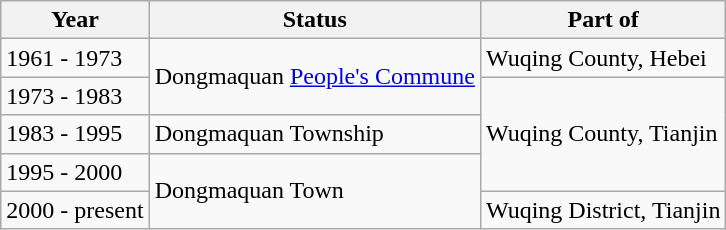<table class="wikitable">
<tr>
<th>Year</th>
<th>Status</th>
<th>Part of</th>
</tr>
<tr>
<td>1961 - 1973</td>
<td rowspan="2">Dongmaquan <a href='#'>People's Commune</a></td>
<td>Wuqing County, Hebei</td>
</tr>
<tr>
<td>1973 - 1983</td>
<td rowspan="3">Wuqing County, Tianjin</td>
</tr>
<tr>
<td>1983 - 1995</td>
<td>Dongmaquan Township</td>
</tr>
<tr>
<td>1995 - 2000</td>
<td rowspan="2">Dongmaquan Town</td>
</tr>
<tr>
<td>2000 - present</td>
<td>Wuqing District, Tianjin</td>
</tr>
</table>
